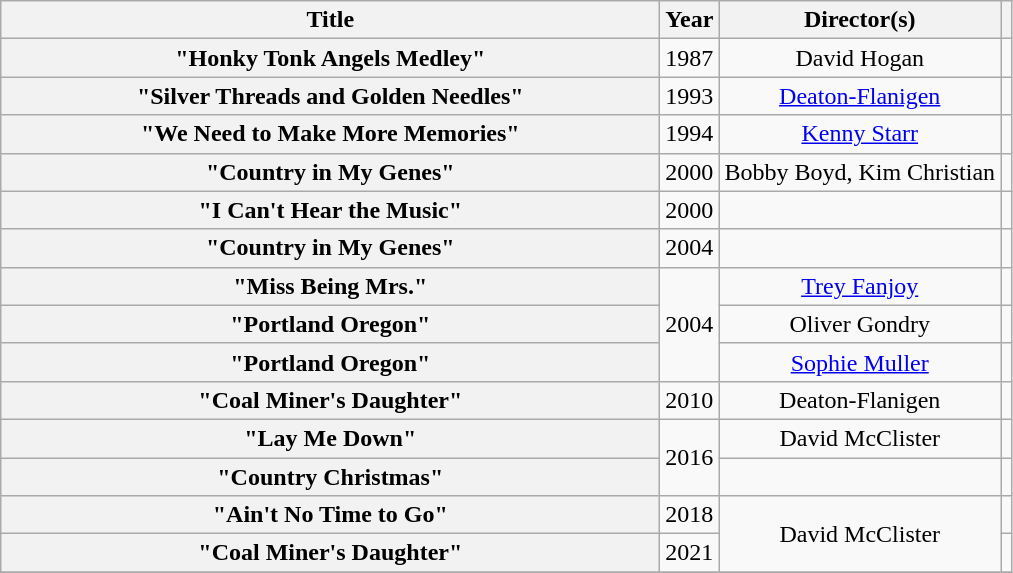<table class="wikitable plainrowheaders" style="text-align:center;">
<tr>
<th scope="col" style="width:27em;">Title</th>
<th scope="col">Year</th>
<th scope="col">Director(s)</th>
<th></th>
</tr>
<tr>
<th scope="row">"Honky Tonk Angels Medley"<br></th>
<td>1987</td>
<td>David Hogan</td>
<td></td>
</tr>
<tr>
<th scope="row">"Silver Threads and Golden Needles"<br></th>
<td>1993</td>
<td><a href='#'>Deaton-Flanigen</a></td>
<td></td>
</tr>
<tr>
<th scope="row">"We Need to Make More Memories"</th>
<td>1994</td>
<td><a href='#'>Kenny Starr</a></td>
<td></td>
</tr>
<tr>
<th scope="row">"Country in My Genes" </th>
<td>2000</td>
<td>Bobby Boyd, Kim Christian</td>
<td></td>
</tr>
<tr>
<th scope="row">"I Can't Hear the Music" </th>
<td>2000</td>
<td></td>
<td></td>
</tr>
<tr>
<th scope="row">"Country in My Genes" </th>
<td>2004</td>
<td></td>
<td></td>
</tr>
<tr>
<th scope="row">"Miss Being Mrs."</th>
<td rowspan="3">2004</td>
<td><a href='#'>Trey Fanjoy</a></td>
<td></td>
</tr>
<tr>
<th scope="row">"Portland Oregon" </th>
<td>Oliver Gondry</td>
<td></td>
</tr>
<tr>
<th scope="row">"Portland Oregon" </th>
<td><a href='#'>Sophie Muller</a></td>
<td></td>
</tr>
<tr>
<th scope="row">"Coal Miner's Daughter" </th>
<td>2010</td>
<td>Deaton-Flanigen</td>
<td></td>
</tr>
<tr>
<th scope="row">"Lay Me Down" </th>
<td rowspan = "2">2016</td>
<td>David McClister</td>
<td></td>
</tr>
<tr>
<th scope="row">"Country Christmas"</th>
<td></td>
<td></td>
</tr>
<tr>
<th scope="row">"Ain't No Time to Go"</th>
<td>2018</td>
<td rowspan="2">David McClister</td>
<td></td>
</tr>
<tr>
<th scope="row">"Coal Miner's Daughter" </th>
<td>2021</td>
<td></td>
</tr>
<tr>
</tr>
</table>
